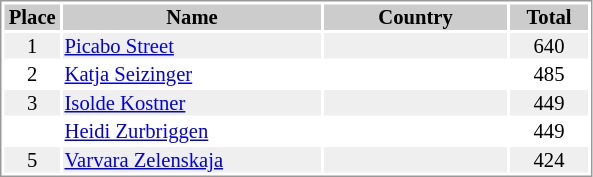<table border="0" style="border: 1px solid #999; background-color:#FFFFFF; text-align:center; font-size:86%; line-height:15px;">
<tr align="center" bgcolor="#CCCCCC">
<th width=35>Place</th>
<th width=170>Name</th>
<th width=120>Country</th>
<th width=50>Total</th>
</tr>
<tr bgcolor="#EFEFEF">
<td>1</td>
<td align="left"><a href='#'>Picabo Street</a></td>
<td align="left"></td>
<td>640</td>
</tr>
<tr>
<td>2</td>
<td align="left"><a href='#'>Katja Seizinger</a></td>
<td align="left"></td>
<td>485</td>
</tr>
<tr bgcolor="#EFEFEF">
<td>3</td>
<td align="left"><a href='#'>Isolde Kostner</a></td>
<td align="left"></td>
<td>449</td>
</tr>
<tr>
<td></td>
<td align="left"><a href='#'>Heidi Zurbriggen</a></td>
<td align="left"> </td>
<td>449</td>
</tr>
<tr bgcolor="#EFEFEF">
<td>5</td>
<td align="left"><a href='#'>Varvara Zelenskaja</a></td>
<td align="left"></td>
<td>424</td>
</tr>
</table>
